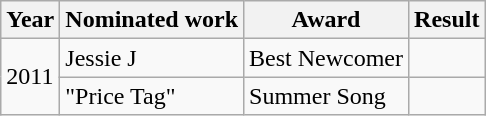<table class="wikitable">
<tr>
<th>Year</th>
<th>Nominated work</th>
<th>Award</th>
<th>Result</th>
</tr>
<tr>
<td rowspan="2">2011</td>
<td>Jessie J</td>
<td>Best Newcomer</td>
<td></td>
</tr>
<tr>
<td>"Price Tag"</td>
<td>Summer Song</td>
<td></td>
</tr>
</table>
